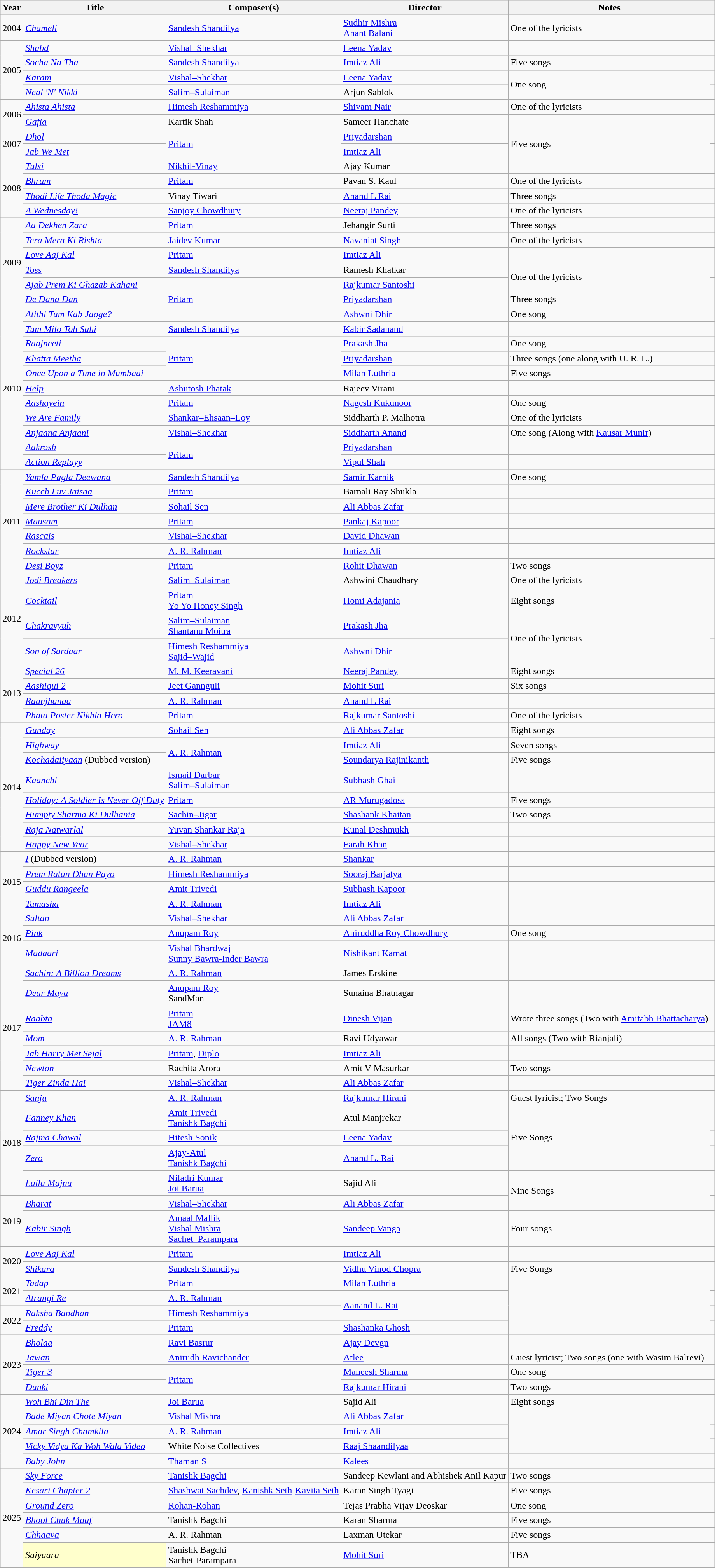<table class="wikitable plainrowheaders sortable">
<tr>
<th scope="col">Year</th>
<th scope="col">Title</th>
<th scope="col">Composer(s)</th>
<th scope="col">Director</th>
<th scope="col" class="unsortable">Notes</th>
<th scope="col" class="unsortable"></th>
</tr>
<tr>
<td rowspan="1">2004</td>
<td><em><a href='#'>Chameli</a></em></td>
<td><a href='#'>Sandesh Shandilya</a></td>
<td><a href='#'>Sudhir Mishra</a><br><a href='#'>Anant Balani</a></td>
<td>One of the lyricists</td>
<td style="text-align:center;"></td>
</tr>
<tr>
<td rowspan="4">2005</td>
<td><em><a href='#'>Shabd</a></em></td>
<td><a href='#'>Vishal–Shekhar</a></td>
<td><a href='#'>Leena Yadav</a></td>
<td></td>
<td style="text-align:center;"></td>
</tr>
<tr>
<td><em><a href='#'>Socha Na Tha</a></em></td>
<td><a href='#'>Sandesh Shandilya</a></td>
<td><a href='#'>Imtiaz Ali</a></td>
<td>Five songs</td>
<td style="text-align:center;"></td>
</tr>
<tr>
<td><em><a href='#'>Karam</a></em></td>
<td><a href='#'>Vishal–Shekhar</a></td>
<td><a href='#'>Leena Yadav</a></td>
<td rowspan=2>One song</td>
<td style="text-align:center;"></td>
</tr>
<tr>
<td><em><a href='#'>Neal 'N' Nikki</a></em></td>
<td><a href='#'>Salim–Sulaiman</a></td>
<td>Arjun Sablok</td>
<td style="text-align:center;"></td>
</tr>
<tr>
<td rowspan="2">2006</td>
<td><em><a href='#'>Ahista Ahista</a></em></td>
<td><a href='#'>Himesh Reshammiya</a></td>
<td><a href='#'>Shivam Nair</a></td>
<td>One of the lyricists</td>
<td style="text-align:center;"></td>
</tr>
<tr>
<td><em><a href='#'>Gafla</a></em></td>
<td>Kartik Shah</td>
<td>Sameer Hanchate</td>
<td></td>
<td style="text-align:center;"></td>
</tr>
<tr>
<td rowspan="2">2007</td>
<td><em><a href='#'>Dhol</a></em></td>
<td rowspan="2"><a href='#'>Pritam</a></td>
<td><a href='#'>Priyadarshan</a></td>
<td rowspan=2>Five songs</td>
<td style="text-align:center;"></td>
</tr>
<tr>
<td><em><a href='#'>Jab We Met</a></em></td>
<td><a href='#'>Imtiaz Ali</a></td>
<td style="text-align:center;"></td>
</tr>
<tr>
<td rowspan="4">2008</td>
<td><em><a href='#'>Tulsi</a></em></td>
<td><a href='#'>Nikhil-Vinay</a></td>
<td>Ajay Kumar</td>
<td></td>
<td style="text-align:center;"></td>
</tr>
<tr>
<td><em><a href='#'>Bhram</a></em></td>
<td><a href='#'>Pritam</a></td>
<td>Pavan S. Kaul</td>
<td>One of the lyricists</td>
<td style="text-align:center;"></td>
</tr>
<tr>
<td><em><a href='#'>Thodi Life Thoda Magic</a></em></td>
<td>Vinay Tiwari</td>
<td><a href='#'>Anand L Rai</a></td>
<td>Three songs</td>
<td style="text-align:center;"></td>
</tr>
<tr>
<td><em><a href='#'>A Wednesday!</a></em></td>
<td><a href='#'>Sanjoy Chowdhury</a></td>
<td><a href='#'>Neeraj Pandey</a></td>
<td>One of the lyricists</td>
<td style="text-align:center;"></td>
</tr>
<tr>
<td rowspan="6">2009</td>
<td><em><a href='#'>Aa Dekhen Zara</a></em></td>
<td><a href='#'>Pritam</a></td>
<td>Jehangir Surti</td>
<td>Three songs</td>
<td style="text-align:center;"></td>
</tr>
<tr>
<td><em><a href='#'>Tera Mera Ki Rishta</a></em></td>
<td><a href='#'>Jaidev Kumar</a></td>
<td><a href='#'>Navaniat Singh</a></td>
<td>One of the lyricists</td>
<td style="text-align:center;"></td>
</tr>
<tr>
<td><em><a href='#'>Love Aaj Kal</a></em></td>
<td><a href='#'>Pritam</a></td>
<td><a href='#'>Imtiaz Ali</a></td>
<td></td>
<td style="text-align:center;"></td>
</tr>
<tr>
<td><em><a href='#'>Toss</a></em></td>
<td><a href='#'>Sandesh Shandilya</a></td>
<td>Ramesh Khatkar</td>
<td rowspan=2>One of the lyricists</td>
<td style="text-align:center;"></td>
</tr>
<tr>
<td><em><a href='#'>Ajab Prem Ki Ghazab Kahani</a></em></td>
<td rowspan="3"><a href='#'>Pritam</a></td>
<td><a href='#'>Rajkumar Santoshi</a></td>
<td style="text-align:center;"></td>
</tr>
<tr>
<td><em><a href='#'>De Dana Dan</a></em></td>
<td><a href='#'>Priyadarshan</a></td>
<td>Three songs</td>
<td style="text-align:center;"></td>
</tr>
<tr>
<td rowspan="11">2010</td>
<td><em><a href='#'>Atithi Tum Kab Jaoge?</a></em></td>
<td><a href='#'>Ashwni Dhir</a></td>
<td>One song</td>
<td style="text-align:center;"></td>
</tr>
<tr>
<td><em><a href='#'>Tum Milo Toh Sahi</a></em></td>
<td><a href='#'>Sandesh Shandilya</a></td>
<td><a href='#'>Kabir Sadanand</a></td>
<td></td>
<td style="text-align:center;"></td>
</tr>
<tr>
<td><em><a href='#'>Raajneeti</a></em></td>
<td rowspan=3><a href='#'>Pritam</a></td>
<td><a href='#'>Prakash Jha</a></td>
<td>One song</td>
<td style="text-align:center;"></td>
</tr>
<tr>
<td><em><a href='#'>Khatta Meetha</a></em></td>
<td><a href='#'>Priyadarshan</a></td>
<td>Three songs (one along with U. R. L.)</td>
<td style="text-align:center;"></td>
</tr>
<tr>
<td><em><a href='#'>Once Upon a Time in Mumbaai</a></em></td>
<td><a href='#'>Milan Luthria</a></td>
<td>Five songs</td>
<td style="text-align:center;"></td>
</tr>
<tr>
<td><em><a href='#'>Help</a></em></td>
<td><a href='#'>Ashutosh Phatak</a></td>
<td>Rajeev Virani</td>
<td></td>
<td style="text-align:center;"></td>
</tr>
<tr>
<td><em><a href='#'>Aashayein</a></em></td>
<td><a href='#'>Pritam</a></td>
<td><a href='#'>Nagesh Kukunoor</a></td>
<td>One song</td>
<td style="text-align:center;"></td>
</tr>
<tr>
<td><em><a href='#'>We Are Family</a></em></td>
<td><a href='#'>Shankar–Ehsaan–Loy</a></td>
<td>Siddharth P. Malhotra</td>
<td>One of the lyricists</td>
<td style="text-align:center;"></td>
</tr>
<tr>
<td><em><a href='#'>Anjaana Anjaani</a></em></td>
<td><a href='#'>Vishal–Shekhar</a></td>
<td><a href='#'>Siddharth Anand</a></td>
<td>One song (Along with <a href='#'>Kausar Munir</a>)</td>
<td style="text-align:center;"></td>
</tr>
<tr>
<td><em><a href='#'>Aakrosh</a></em></td>
<td rowspan="2"><a href='#'>Pritam</a></td>
<td><a href='#'>Priyadarshan</a></td>
<td></td>
<td style="text-align:center;"></td>
</tr>
<tr>
<td><em><a href='#'>Action Replayy</a></em></td>
<td><a href='#'>Vipul Shah</a></td>
<td></td>
<td style="text-align:center;"></td>
</tr>
<tr>
<td rowspan="7">2011</td>
<td><em><a href='#'>Yamla Pagla Deewana</a></em></td>
<td><a href='#'>Sandesh Shandilya</a></td>
<td><a href='#'>Samir Karnik</a></td>
<td>One song</td>
<td style="text-align:center;"></td>
</tr>
<tr>
<td><em><a href='#'>Kucch Luv Jaisaa</a></em></td>
<td><a href='#'>Pritam</a></td>
<td>Barnali Ray Shukla</td>
<td></td>
<td style="text-align:center;"></td>
</tr>
<tr>
<td><em><a href='#'>Mere Brother Ki Dulhan</a></em></td>
<td><a href='#'>Sohail Sen</a></td>
<td><a href='#'>Ali Abbas Zafar</a></td>
<td></td>
<td style="text-align:center;"></td>
</tr>
<tr>
<td><em><a href='#'>Mausam</a></em></td>
<td><a href='#'>Pritam</a></td>
<td><a href='#'>Pankaj Kapoor</a></td>
<td></td>
<td style="text-align:center;"></td>
</tr>
<tr>
<td><em><a href='#'>Rascals</a></em></td>
<td><a href='#'>Vishal–Shekhar</a></td>
<td><a href='#'>David Dhawan</a></td>
<td></td>
<td style="text-align:center;"></td>
</tr>
<tr>
<td><em><a href='#'>Rockstar</a></em></td>
<td><a href='#'>A. R. Rahman</a></td>
<td><a href='#'>Imtiaz Ali</a></td>
<td></td>
<td style="text-align:center;"></td>
</tr>
<tr>
<td><em><a href='#'>Desi Boyz</a></em></td>
<td><a href='#'>Pritam</a></td>
<td><a href='#'>Rohit Dhawan</a></td>
<td>Two songs</td>
<td style="text-align:center;"></td>
</tr>
<tr>
<td rowspan="4">2012</td>
<td><em><a href='#'>Jodi Breakers</a></em></td>
<td><a href='#'>Salim–Sulaiman</a></td>
<td>Ashwini Chaudhary</td>
<td>One of the lyricists</td>
<td style="text-align:center;"></td>
</tr>
<tr>
<td><em><a href='#'>Cocktail</a></em></td>
<td><a href='#'>Pritam</a><br><a href='#'>Yo Yo Honey Singh</a></td>
<td><a href='#'>Homi Adajania</a></td>
<td>Eight songs</td>
<td style="text-align:center;"></td>
</tr>
<tr>
<td><em><a href='#'>Chakravyuh</a></em></td>
<td><a href='#'>Salim–Sulaiman</a><br><a href='#'>Shantanu Moitra</a></td>
<td><a href='#'>Prakash Jha</a></td>
<td rowspan=2>One of the lyricists</td>
<td style="text-align:center;"></td>
</tr>
<tr>
<td><em><a href='#'>Son of Sardaar</a></em></td>
<td><a href='#'>Himesh Reshammiya</a><br><a href='#'>Sajid–Wajid</a></td>
<td><a href='#'>Ashwni Dhir</a></td>
<td style="text-align:center;"></td>
</tr>
<tr>
<td rowspan="4">2013</td>
<td><em><a href='#'>Special 26</a></em></td>
<td><a href='#'>M. M. Keeravani</a></td>
<td><a href='#'>Neeraj Pandey</a></td>
<td>Eight songs</td>
<td style="text-align:center;"></td>
</tr>
<tr>
<td><em><a href='#'>Aashiqui 2</a></em></td>
<td><a href='#'>Jeet Gannguli</a></td>
<td><a href='#'>Mohit Suri</a></td>
<td>Six songs</td>
<td style="text-align:center;"></td>
</tr>
<tr>
<td><em><a href='#'>Raanjhanaa</a></em></td>
<td><a href='#'>A. R. Rahman</a></td>
<td><a href='#'>Anand L Rai</a></td>
<td></td>
<td style="text-align:center;"></td>
</tr>
<tr>
<td><em><a href='#'>Phata Poster Nikhla Hero</a></em></td>
<td><a href='#'>Pritam</a></td>
<td><a href='#'>Rajkumar Santoshi</a></td>
<td>One of the lyricists</td>
<td style="text-align:center;"></td>
</tr>
<tr>
<td rowspan="8">2014</td>
<td><em><a href='#'>Gunday</a></em></td>
<td><a href='#'>Sohail Sen</a></td>
<td><a href='#'>Ali Abbas Zafar</a></td>
<td>Eight songs</td>
<td style="text-align:center;"></td>
</tr>
<tr>
<td><em><a href='#'>Highway</a></em></td>
<td rowspan="2"><a href='#'>A. R. Rahman</a></td>
<td><a href='#'>Imtiaz Ali</a></td>
<td>Seven songs</td>
<td style="text-align:center;"></td>
</tr>
<tr>
<td><em><a href='#'>Kochadaiiyaan</a></em> (Dubbed version)</td>
<td><a href='#'>Soundarya Rajinikanth</a></td>
<td>Five songs</td>
<td style="text-align:center;"></td>
</tr>
<tr>
<td><em><a href='#'>Kaanchi</a></em></td>
<td><a href='#'>Ismail Darbar</a><br><a href='#'>Salim–Sulaiman</a></td>
<td><a href='#'>Subhash Ghai</a></td>
<td></td>
<td style="text-align:center;"></td>
</tr>
<tr>
<td><em><a href='#'>Holiday: A Soldier Is Never Off Duty</a></em></td>
<td><a href='#'>Pritam</a></td>
<td><a href='#'>AR Murugadoss</a></td>
<td>Five songs</td>
<td style="text-align:center;"></td>
</tr>
<tr>
<td><em><a href='#'>Humpty Sharma Ki Dulhania</a></em></td>
<td><a href='#'>Sachin–Jigar</a></td>
<td><a href='#'>Shashank Khaitan</a></td>
<td>Two songs</td>
<td style="text-align:center;"></td>
</tr>
<tr>
<td><em><a href='#'>Raja Natwarlal</a></em></td>
<td><a href='#'>Yuvan Shankar Raja</a></td>
<td><a href='#'>Kunal Deshmukh</a></td>
<td></td>
<td style="text-align:center;"></td>
</tr>
<tr>
<td><em><a href='#'>Happy New Year</a></em></td>
<td><a href='#'>Vishal–Shekhar</a></td>
<td><a href='#'>Farah Khan</a></td>
<td style="text-align:center;"></td>
<td style="text-align:center;"></td>
</tr>
<tr>
<td rowspan="4">2015</td>
<td><em><a href='#'>I</a></em> (Dubbed version)</td>
<td><a href='#'>A. R. Rahman</a></td>
<td><a href='#'>Shankar</a></td>
<td></td>
<td style="text-align:center;"></td>
</tr>
<tr>
<td><em><a href='#'>Prem Ratan Dhan Payo</a></em></td>
<td><a href='#'>Himesh Reshammiya</a></td>
<td><a href='#'>Sooraj Barjatya</a></td>
<td></td>
<td style="text-align:center;"></td>
</tr>
<tr>
<td><em><a href='#'>Guddu Rangeela</a></em></td>
<td><a href='#'>Amit Trivedi</a></td>
<td><a href='#'>Subhash Kapoor</a></td>
<td></td>
<td style="text-align:center;"></td>
</tr>
<tr>
<td><em><a href='#'>Tamasha</a></em></td>
<td><a href='#'>A. R. Rahman</a></td>
<td><a href='#'>Imtiaz Ali</a></td>
<td></td>
<td style="text-align:center;"></td>
</tr>
<tr>
<td rowspan="3">2016</td>
<td><em><a href='#'>Sultan</a></em></td>
<td><a href='#'>Vishal–Shekhar</a></td>
<td><a href='#'>Ali Abbas Zafar</a></td>
<td></td>
<td style="text-align:center;"></td>
</tr>
<tr>
<td><em><a href='#'>Pink</a></em></td>
<td><a href='#'>Anupam Roy</a></td>
<td><a href='#'>Aniruddha Roy Chowdhury</a></td>
<td>One song</td>
<td style="text-align:center;"></td>
</tr>
<tr>
<td><em><a href='#'>Madaari</a></em></td>
<td><a href='#'>Vishal Bhardwaj</a><br><a href='#'>Sunny Bawra-Inder Bawra</a></td>
<td><a href='#'>Nishikant Kamat</a></td>
<td></td>
<td style="text-align:center;"></td>
</tr>
<tr>
<td rowspan="7">2017</td>
<td><em><a href='#'>Sachin: A Billion Dreams</a></em></td>
<td><a href='#'>A. R. Rahman</a></td>
<td>James Erskine</td>
<td></td>
<td style="text-align:center;"></td>
</tr>
<tr>
<td><em><a href='#'>Dear Maya</a></em></td>
<td><a href='#'>Anupam Roy</a><br>SandMan</td>
<td>Sunaina Bhatnagar</td>
<td></td>
<td style="text-align:center;"></td>
</tr>
<tr>
<td><em><a href='#'>Raabta</a></em></td>
<td><a href='#'>Pritam</a><br><a href='#'>JAM8</a></td>
<td><a href='#'>Dinesh Vijan</a></td>
<td>Wrote three songs (Two with <a href='#'>Amitabh Bhattacharya</a>)</td>
<td style="text-align:center;"></td>
</tr>
<tr>
<td><em><a href='#'>Mom</a></em></td>
<td><a href='#'>A. R. Rahman</a></td>
<td>Ravi Udyawar</td>
<td>All songs (Two with Rianjali)</td>
<td style="text-align:center;"></td>
</tr>
<tr>
<td><em><a href='#'>Jab Harry Met Sejal</a></em></td>
<td><a href='#'>Pritam</a>, <a href='#'>Diplo</a></td>
<td><a href='#'>Imtiaz Ali</a></td>
<td></td>
<td style="text-align:center;"></td>
</tr>
<tr>
<td><em><a href='#'>Newton</a></em></td>
<td>Rachita Arora</td>
<td>Amit V Masurkar</td>
<td>Two songs</td>
<td></td>
</tr>
<tr>
<td><em><a href='#'>Tiger Zinda Hai</a></em></td>
<td><a href='#'>Vishal–Shekhar</a></td>
<td><a href='#'>Ali Abbas Zafar</a></td>
<td></td>
<td></td>
</tr>
<tr>
<td rowspan="5">2018</td>
<td><em><a href='#'>Sanju</a></em></td>
<td><a href='#'>A.&nbsp;R. Rahman</a></td>
<td><a href='#'>Rajkumar Hirani</a></td>
<td>Guest lyricist; Two Songs</td>
<td style="text-align:center;"></td>
</tr>
<tr>
<td><em><a href='#'>Fanney Khan</a></em></td>
<td><a href='#'>Amit Trivedi</a><br> <a href='#'>Tanishk Bagchi</a></td>
<td>Atul Manjrekar</td>
<td rowspan="3">Five Songs</td>
<td style="text-align:center;"></td>
</tr>
<tr>
<td><em><a href='#'>Rajma Chawal</a></em></td>
<td><a href='#'>Hitesh Sonik</a></td>
<td><a href='#'>Leena Yadav</a></td>
<td></td>
</tr>
<tr>
<td><em><a href='#'>Zero</a></em></td>
<td><a href='#'>Ajay-Atul</a><br><a href='#'>Tanishk Bagchi</a></td>
<td><a href='#'>Anand L. Rai</a></td>
<td></td>
</tr>
<tr>
<td><em><a href='#'>Laila Majnu</a></em></td>
<td><a href='#'>Niladri Kumar</a><br><a href='#'>Joi Barua</a></td>
<td>Sajid Ali</td>
<td rowspan=2>Nine Songs</td>
<td></td>
</tr>
<tr>
<td rowspan="2">2019</td>
<td><em><a href='#'>Bharat</a></em></td>
<td><a href='#'>Vishal–Shekhar</a></td>
<td><a href='#'>Ali Abbas Zafar</a></td>
<td></td>
</tr>
<tr>
<td><em><a href='#'>Kabir Singh</a></em></td>
<td><a href='#'>Amaal Mallik</a><br><a href='#'>Vishal Mishra</a><br><a href='#'>Sachet–Parampara</a></td>
<td><a href='#'>Sandeep Vanga</a></td>
<td>Four songs</td>
<td></td>
</tr>
<tr>
<td rowspan=2>2020</td>
<td><em><a href='#'>Love Aaj Kal</a></em></td>
<td><a href='#'>Pritam</a></td>
<td><a href='#'>Imtiaz Ali</a></td>
<td></td>
<td></td>
</tr>
<tr>
<td><em><a href='#'>Shikara</a></em></td>
<td><a href='#'>Sandesh Shandilya</a></td>
<td><a href='#'>Vidhu Vinod Chopra</a></td>
<td>Five Songs</td>
<td></td>
</tr>
<tr>
<td rowspan="2">2021</td>
<td><em><a href='#'>Tadap</a></em></td>
<td><a href='#'>Pritam</a></td>
<td><a href='#'>Milan Luthria</a></td>
<td rowspan="4"></td>
<td></td>
</tr>
<tr>
<td><a href='#'><em>Atrangi</em> <em>Re</em></a></td>
<td><a href='#'>A. R. Rahman</a></td>
<td rowspan=2><a href='#'>Aanand L. Rai</a></td>
<td></td>
</tr>
<tr>
<td rowspan=2>2022</td>
<td><em><a href='#'>Raksha Bandhan</a></em></td>
<td><a href='#'>Himesh Reshammiya</a></td>
<td></td>
</tr>
<tr>
<td><em><a href='#'>Freddy</a></em></td>
<td><a href='#'>Pritam</a></td>
<td><a href='#'>Shashanka Ghosh</a></td>
<td></td>
</tr>
<tr>
<td rowspan = "4">2023</td>
<td><em><a href='#'>Bholaa</a></em></td>
<td><a href='#'>Ravi Basrur</a></td>
<td><a href='#'>Ajay Devgn</a></td>
<td></td>
<td></td>
</tr>
<tr>
<td><em><a href='#'>Jawan</a></em></td>
<td><a href='#'>Anirudh Ravichander</a></td>
<td><a href='#'>Atlee</a></td>
<td>Guest lyricist; Two songs (one with Wasim Balrevi)</td>
<td></td>
</tr>
<tr>
<td><em><a href='#'>Tiger 3</a></em></td>
<td rowspan=2><a href='#'>Pritam</a></td>
<td><a href='#'>Maneesh Sharma</a></td>
<td>One song</td>
<td></td>
</tr>
<tr>
<td><em><a href='#'>Dunki</a></em></td>
<td><a href='#'>Rajkumar Hirani</a></td>
<td>Two songs</td>
<td></td>
</tr>
<tr>
<td rowspan = "5">2024</td>
<td><em><a href='#'>Woh Bhi Din The</a></em></td>
<td><a href='#'>Joi Barua</a></td>
<td>Sajid Ali</td>
<td>Eight songs</td>
<td></td>
</tr>
<tr>
<td><em><a href='#'>Bade Miyan Chote Miyan</a></em></td>
<td><a href='#'>Vishal Mishra</a></td>
<td><a href='#'>Ali Abbas Zafar</a></td>
<td rowspan=3></td>
<td></td>
</tr>
<tr>
<td><em><a href='#'>Amar Singh Chamkila</a></em></td>
<td><a href='#'>A. R. Rahman</a></td>
<td><a href='#'>Imtiaz Ali</a></td>
<td></td>
</tr>
<tr>
<td><em><a href='#'>Vicky Vidya Ka Woh Wala Video</a></em></td>
<td>White Noise Collectives</td>
<td><a href='#'>Raaj Shaandilyaa</a></td>
<td></td>
</tr>
<tr>
<td><em><a href='#'>Baby John</a></em></td>
<td><a href='#'>Thaman S</a></td>
<td><a href='#'>Kalees</a></td>
<td></td>
</tr>
<tr>
<td rowspan=7>2025</td>
<td><em><a href='#'>Sky Force</a></em></td>
<td><a href='#'>Tanishk Bagchi</a></td>
<td>Sandeep Kewlani and Abhishek Anil Kapur</td>
<td>Two songs</td>
<td></td>
</tr>
<tr>
<td><em><a href='#'>Kesari Chapter 2</a></em></td>
<td><a href='#'>Shashwat Sachdev</a>, <a href='#'>Kanishk Seth</a>-<a href='#'>Kavita Seth</a></td>
<td>Karan Singh Tyagi</td>
<td>Five songs</td>
<td></td>
</tr>
<tr>
<td><em><a href='#'>Ground Zero</a></em></td>
<td><a href='#'>Rohan-Rohan</a></td>
<td>Tejas Prabha Vijay Deoskar</td>
<td>One song</td>
<td></td>
</tr>
<tr>
<td><em><a href='#'>Bhool Chuk Maaf</a></em></td>
<td>Tanishk Bagchi</td>
<td>Karan Sharma</td>
<td>Five songs</td>
<td></td>
</tr>
<tr>
<td><em><a href='#'>Chhaava </a></em></td>
<td>A. R. Rahman</td>
<td>Laxman Utekar</td>
<td>Five songs</td>
<td></td>
</tr>
<tr>
<td style="background:#ffc;"><em>Saiyaara </em></td>
<td>Tanishk Bagchi<br>Sachet-Parampara</td>
<td><a href='#'>Mohit Suri</a></td>
<td>TBA</td>
<td></td>
</tr>
</table>
